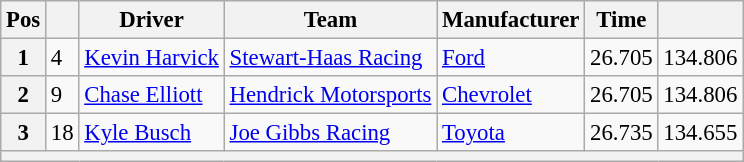<table class="wikitable" style="font-size:95%">
<tr>
<th>Pos</th>
<th></th>
<th>Driver</th>
<th>Team</th>
<th>Manufacturer</th>
<th>Time</th>
<th></th>
</tr>
<tr>
<th>1</th>
<td>4</td>
<td><a href='#'>Kevin Harvick</a></td>
<td><a href='#'>Stewart-Haas Racing</a></td>
<td><a href='#'>Ford</a></td>
<td>26.705</td>
<td>134.806</td>
</tr>
<tr>
<th>2</th>
<td>9</td>
<td><a href='#'>Chase Elliott</a></td>
<td><a href='#'>Hendrick Motorsports</a></td>
<td><a href='#'>Chevrolet</a></td>
<td>26.705</td>
<td>134.806</td>
</tr>
<tr>
<th>3</th>
<td>18</td>
<td><a href='#'>Kyle Busch</a></td>
<td><a href='#'>Joe Gibbs Racing</a></td>
<td><a href='#'>Toyota</a></td>
<td>26.735</td>
<td>134.655</td>
</tr>
<tr>
<th colspan="7"></th>
</tr>
</table>
